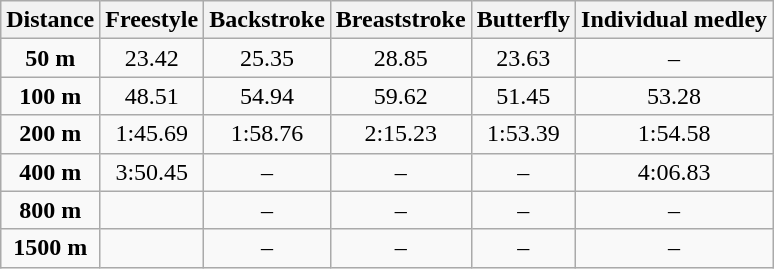<table class="wikitable" style="text-align:center">
<tr>
<th>Distance</th>
<th>Freestyle</th>
<th>Backstroke</th>
<th>Breaststroke</th>
<th>Butterfly</th>
<th>Individual medley</th>
</tr>
<tr>
<td><strong>50 m</strong></td>
<td>23.42</td>
<td>25.35</td>
<td>28.85</td>
<td>23.63</td>
<td>–</td>
</tr>
<tr>
<td><strong>100 m</strong></td>
<td>48.51</td>
<td>54.94</td>
<td>59.62</td>
<td>51.45</td>
<td>53.28</td>
</tr>
<tr>
<td><strong>200 m</strong></td>
<td>1:45.69</td>
<td>1:58.76</td>
<td>2:15.23</td>
<td>1:53.39</td>
<td>1:54.58</td>
</tr>
<tr>
<td><strong>400 m</strong></td>
<td>3:50.45</td>
<td>–</td>
<td>–</td>
<td>–</td>
<td>4:06.83</td>
</tr>
<tr>
<td><strong>800 m</strong></td>
<td></td>
<td>–</td>
<td>–</td>
<td>–</td>
<td>–</td>
</tr>
<tr>
<td><strong>1500 m</strong></td>
<td></td>
<td>–</td>
<td>–</td>
<td>–</td>
<td>–</td>
</tr>
</table>
